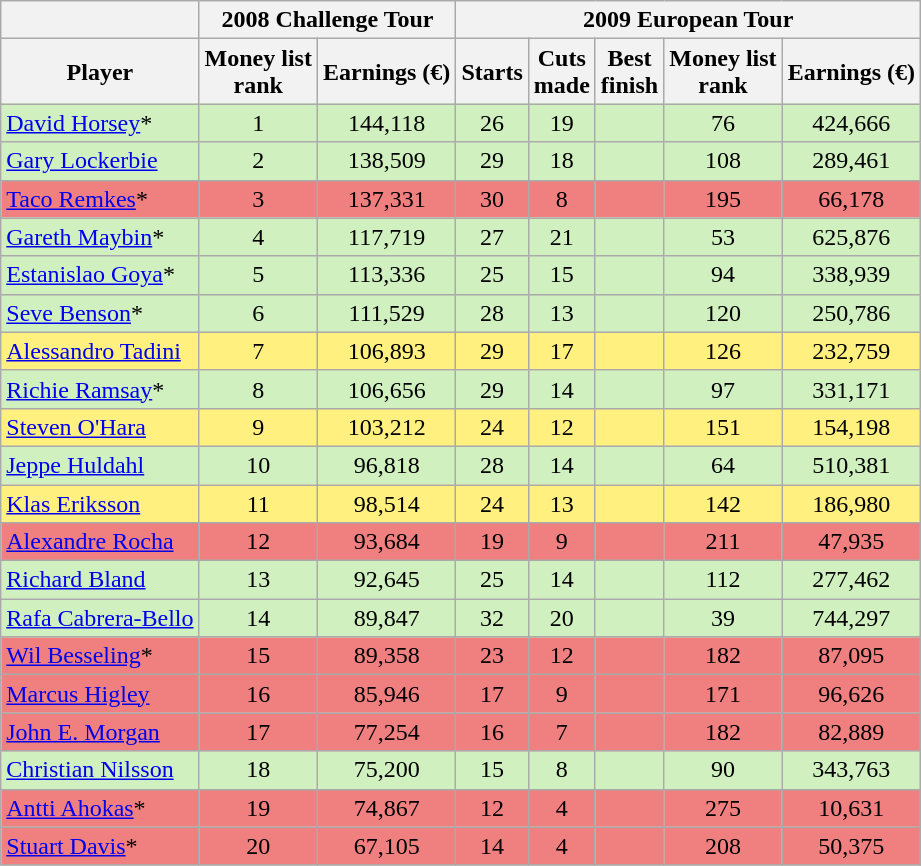<table class="wikitable sortable" style="text-align:center">
<tr>
<th></th>
<th colspan=2>2008 Challenge Tour</th>
<th colspan=6>2009 European Tour</th>
</tr>
<tr>
<th>Player</th>
<th>Money list<br>rank</th>
<th>Earnings (€)</th>
<th>Starts</th>
<th>Cuts<br>made</th>
<th>Best<br>finish</th>
<th>Money list<br>rank</th>
<th>Earnings (€)</th>
</tr>
<tr style="background:#D0F0C0;">
<td align=left> <a href='#'>David Horsey</a>*</td>
<td>1</td>
<td>144,118</td>
<td>26</td>
<td>19</td>
<td></td>
<td>76</td>
<td>424,666</td>
</tr>
<tr style="background:#D0F0C0;">
<td align=left> <a href='#'>Gary Lockerbie</a></td>
<td>2</td>
<td>138,509</td>
<td>29</td>
<td>18</td>
<td></td>
<td>108</td>
<td>289,461</td>
</tr>
<tr style="background:#F08080;">
<td align=left> <a href='#'>Taco Remkes</a>*</td>
<td>3</td>
<td>137,331</td>
<td>30</td>
<td>8</td>
<td></td>
<td>195</td>
<td>66,178</td>
</tr>
<tr style="background:#D0F0C0;">
<td align=left> <a href='#'>Gareth Maybin</a>*</td>
<td>4</td>
<td>117,719</td>
<td>27</td>
<td>21</td>
<td></td>
<td>53</td>
<td>625,876</td>
</tr>
<tr style="background:#D0F0C0;">
<td align=left> <a href='#'>Estanislao Goya</a>*</td>
<td>5</td>
<td>113,336</td>
<td>25</td>
<td>15</td>
<td></td>
<td>94</td>
<td>338,939</td>
</tr>
<tr style="background:#D0F0C0;">
<td align=left> <a href='#'>Seve Benson</a>*</td>
<td>6</td>
<td>111,529</td>
<td>28</td>
<td>13</td>
<td></td>
<td>120</td>
<td>250,786</td>
</tr>
<tr style="background:#FFF080;">
<td align=left> <a href='#'>Alessandro Tadini</a></td>
<td>7</td>
<td>106,893</td>
<td>29</td>
<td>17</td>
<td></td>
<td>126</td>
<td>232,759</td>
</tr>
<tr style="background:#D0F0C0;">
<td align=left> <a href='#'>Richie Ramsay</a>*</td>
<td>8</td>
<td>106,656</td>
<td>29</td>
<td>14</td>
<td></td>
<td>97</td>
<td>331,171</td>
</tr>
<tr style="background:#FFF080;">
<td align=left> <a href='#'>Steven O'Hara</a></td>
<td>9</td>
<td>103,212</td>
<td>24</td>
<td>12</td>
<td></td>
<td>151</td>
<td>154,198</td>
</tr>
<tr style="background:#D0F0C0;">
<td align=left> <a href='#'>Jeppe Huldahl</a></td>
<td>10</td>
<td>96,818</td>
<td>28</td>
<td>14</td>
<td></td>
<td>64</td>
<td>510,381</td>
</tr>
<tr style="background:#FFF080;">
<td align=left> <a href='#'>Klas Eriksson</a></td>
<td>11</td>
<td>98,514</td>
<td>24</td>
<td>13</td>
<td></td>
<td>142</td>
<td>186,980</td>
</tr>
<tr style="background:#F08080;">
<td align=left> <a href='#'>Alexandre Rocha</a></td>
<td>12</td>
<td>93,684</td>
<td>19</td>
<td>9</td>
<td></td>
<td>211</td>
<td>47,935</td>
</tr>
<tr style="background:#D0F0C0;">
<td align=left> <a href='#'>Richard Bland</a></td>
<td>13</td>
<td>92,645</td>
<td>25</td>
<td>14</td>
<td></td>
<td>112</td>
<td>277,462</td>
</tr>
<tr style="background:#D0F0C0;">
<td align=left> <a href='#'>Rafa Cabrera-Bello</a></td>
<td>14</td>
<td>89,847</td>
<td>32</td>
<td>20</td>
<td></td>
<td>39</td>
<td>744,297</td>
</tr>
<tr style="background:#F08080;">
<td align=left> <a href='#'>Wil Besseling</a>*</td>
<td>15</td>
<td>89,358</td>
<td>23</td>
<td>12</td>
<td></td>
<td>182</td>
<td>87,095</td>
</tr>
<tr style="background:#F08080;">
<td align=left> <a href='#'>Marcus Higley</a></td>
<td>16</td>
<td>85,946</td>
<td>17</td>
<td>9</td>
<td></td>
<td>171</td>
<td>96,626</td>
</tr>
<tr style="background:#F08080;">
<td align=left> <a href='#'>John E. Morgan</a></td>
<td>17</td>
<td>77,254</td>
<td>16</td>
<td>7</td>
<td></td>
<td>182</td>
<td>82,889</td>
</tr>
<tr style="background:#D0F0C0;">
<td align=left> <a href='#'>Christian Nilsson</a></td>
<td>18</td>
<td>75,200</td>
<td>15</td>
<td>8</td>
<td></td>
<td>90</td>
<td>343,763</td>
</tr>
<tr style="background:#F08080;">
<td align=left> <a href='#'>Antti Ahokas</a>*</td>
<td>19</td>
<td>74,867</td>
<td>12</td>
<td>4</td>
<td></td>
<td>275</td>
<td>10,631</td>
</tr>
<tr style="background:#F08080;">
<td align=left> <a href='#'>Stuart Davis</a>*</td>
<td>20</td>
<td>67,105</td>
<td>14</td>
<td>4</td>
<td></td>
<td>208</td>
<td>50,375</td>
</tr>
</table>
